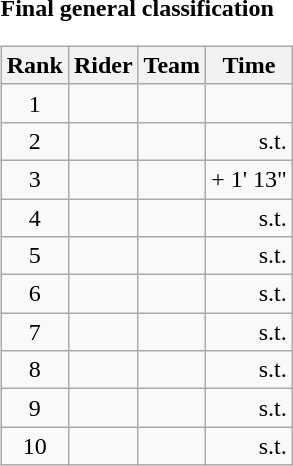<table>
<tr>
<td><strong>Final general classification</strong><br><table class="wikitable">
<tr>
<th scope="col">Rank</th>
<th scope="col">Rider</th>
<th scope="col">Team</th>
<th scope="col">Time</th>
</tr>
<tr>
<td style="text-align:center;">1</td>
<td></td>
<td></td>
<td style="text-align:right;"></td>
</tr>
<tr>
<td style="text-align:center;">2</td>
<td></td>
<td></td>
<td style="text-align:right;">s.t.</td>
</tr>
<tr>
<td style="text-align:center;">3</td>
<td></td>
<td></td>
<td style="text-align:right;">+ 1' 13"</td>
</tr>
<tr>
<td style="text-align:center;">4</td>
<td></td>
<td></td>
<td style="text-align:right;">s.t.</td>
</tr>
<tr>
<td style="text-align:center;">5</td>
<td></td>
<td></td>
<td style="text-align:right;">s.t.</td>
</tr>
<tr>
<td style="text-align:center;">6</td>
<td></td>
<td></td>
<td style="text-align:right;">s.t.</td>
</tr>
<tr>
<td style="text-align:center;">7</td>
<td></td>
<td></td>
<td style="text-align:right;">s.t.</td>
</tr>
<tr>
<td style="text-align:center;">8</td>
<td></td>
<td></td>
<td style="text-align:right;">s.t.</td>
</tr>
<tr>
<td style="text-align:center;">9</td>
<td></td>
<td></td>
<td style="text-align:right;">s.t.</td>
</tr>
<tr>
<td style="text-align:center;">10</td>
<td></td>
<td></td>
<td style="text-align:right;">s.t.</td>
</tr>
</table>
</td>
</tr>
</table>
